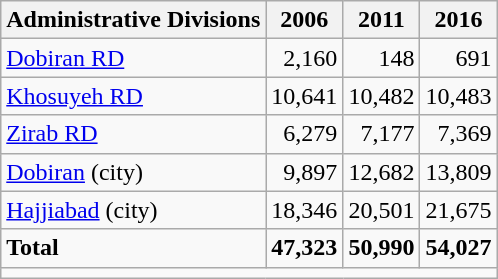<table class="wikitable">
<tr>
<th>Administrative Divisions</th>
<th>2006</th>
<th>2011</th>
<th>2016</th>
</tr>
<tr>
<td><a href='#'>Dobiran RD</a></td>
<td style="text-align: right;">2,160</td>
<td style="text-align: right;">148</td>
<td style="text-align: right;">691</td>
</tr>
<tr>
<td><a href='#'>Khosuyeh RD</a></td>
<td style="text-align: right;">10,641</td>
<td style="text-align: right;">10,482</td>
<td style="text-align: right;">10,483</td>
</tr>
<tr>
<td><a href='#'>Zirab RD</a></td>
<td style="text-align: right;">6,279</td>
<td style="text-align: right;">7,177</td>
<td style="text-align: right;">7,369</td>
</tr>
<tr>
<td><a href='#'>Dobiran</a> (city)</td>
<td style="text-align: right;">9,897</td>
<td style="text-align: right;">12,682</td>
<td style="text-align: right;">13,809</td>
</tr>
<tr>
<td><a href='#'>Hajjiabad</a> (city)</td>
<td style="text-align: right;">18,346</td>
<td style="text-align: right;">20,501</td>
<td style="text-align: right;">21,675</td>
</tr>
<tr>
<td><strong>Total</strong></td>
<td style="text-align: right;"><strong>47,323</strong></td>
<td style="text-align: right;"><strong>50,990</strong></td>
<td style="text-align: right;"><strong>54,027</strong></td>
</tr>
<tr>
<td colspan=4></td>
</tr>
</table>
